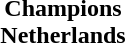<table cellspacing=0 width=100%>
<tr>
<td align=center></td>
</tr>
<tr>
<td align=center><strong>Champions<br>Netherlands</strong></td>
</tr>
</table>
